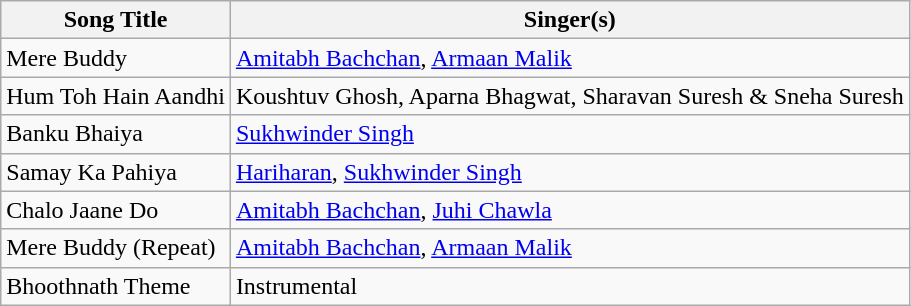<table class="wikitable">
<tr>
<th>Song Title</th>
<th>Singer(s)</th>
</tr>
<tr>
<td>Mere Buddy</td>
<td><a href='#'>Amitabh Bachchan</a>, <a href='#'>Armaan Malik</a></td>
</tr>
<tr>
<td>Hum Toh Hain Aandhi</td>
<td>Koushtuv Ghosh, Aparna Bhagwat, Sharavan Suresh & Sneha Suresh</td>
</tr>
<tr>
<td>Banku Bhaiya</td>
<td><a href='#'>Sukhwinder Singh</a></td>
</tr>
<tr>
<td>Samay Ka Pahiya</td>
<td><a href='#'>Hariharan</a>, <a href='#'>Sukhwinder Singh</a></td>
</tr>
<tr>
<td>Chalo Jaane Do</td>
<td><a href='#'>Amitabh Bachchan</a>, <a href='#'>Juhi Chawla</a></td>
</tr>
<tr>
<td>Mere Buddy (Repeat)</td>
<td><a href='#'>Amitabh Bachchan</a>, <a href='#'>Armaan Malik</a></td>
</tr>
<tr>
<td>Bhoothnath Theme</td>
<td>Instrumental</td>
</tr>
</table>
